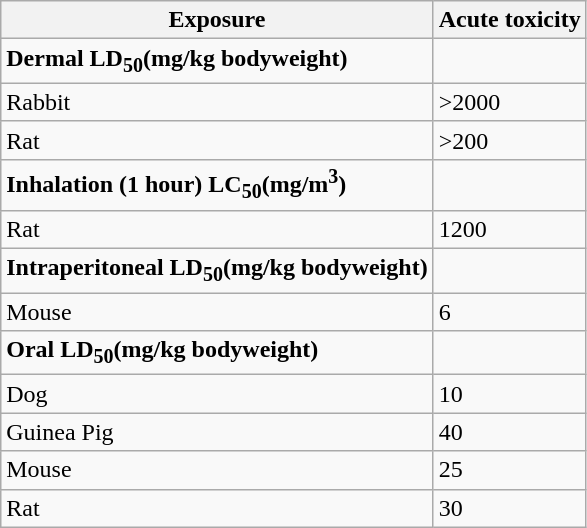<table class="wikitable">
<tr>
<th>Exposure</th>
<th>Acute toxicity</th>
</tr>
<tr>
<td><strong>Dermal LD<sub>50</sub>(mg/kg bodyweight)</strong></td>
</tr>
<tr>
<td>Rabbit</td>
<td>>2000</td>
</tr>
<tr>
<td>Rat</td>
<td>>200</td>
</tr>
<tr>
<td><strong>Inhalation (1 hour) LC<sub>50</sub>(mg/m<sup>3</sup>)</strong></td>
</tr>
<tr>
<td>Rat</td>
<td>1200</td>
</tr>
<tr>
<td><strong>Intraperitoneal LD<sub>50</sub>(mg/kg bodyweight)</strong></td>
</tr>
<tr>
<td>Mouse</td>
<td>6</td>
</tr>
<tr>
<td><strong>Oral LD<sub>50</sub>(mg/kg bodyweight)</strong></td>
</tr>
<tr>
<td>Dog</td>
<td>10</td>
</tr>
<tr>
<td>Guinea Pig</td>
<td>40</td>
</tr>
<tr>
<td>Mouse</td>
<td>25</td>
</tr>
<tr>
<td>Rat</td>
<td>30</td>
</tr>
</table>
